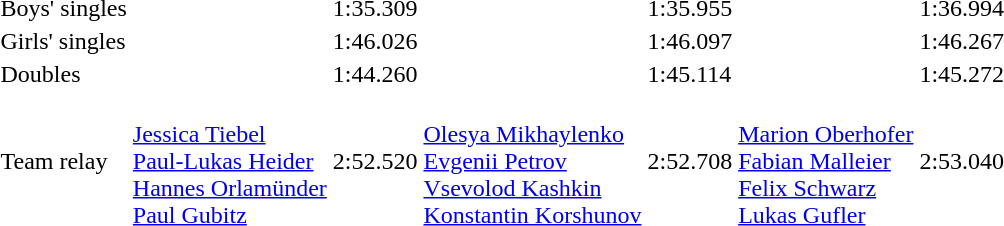<table>
<tr>
<td>Boys' singles<br></td>
<td></td>
<td>1:35.309</td>
<td></td>
<td>1:35.955</td>
<td></td>
<td>1:36.994</td>
</tr>
<tr>
<td>Girls' singles<br></td>
<td></td>
<td>1:46.026</td>
<td></td>
<td>1:46.097</td>
<td></td>
<td>1:46.267</td>
</tr>
<tr>
<td>Doubles<br></td>
<td></td>
<td>1:44.260</td>
<td></td>
<td>1:45.114</td>
<td></td>
<td>1:45.272</td>
</tr>
<tr>
<td>Team relay<br></td>
<td><br><a href='#'>Jessica Tiebel</a><br><a href='#'>Paul-Lukas Heider</a><br><a href='#'>Hannes Orlamünder</a><br><a href='#'>Paul Gubitz</a></td>
<td>2:52.520</td>
<td><br><a href='#'>Olesya Mikhaylenko</a><br><a href='#'>Evgenii Petrov</a><br><a href='#'>Vsevolod Kashkin</a><br><a href='#'>Konstantin Korshunov</a></td>
<td>2:52.708</td>
<td><br><a href='#'>Marion Oberhofer</a><br><a href='#'>Fabian Malleier</a><br><a href='#'>Felix Schwarz</a><br><a href='#'>Lukas Gufler</a></td>
<td>2:53.040</td>
</tr>
</table>
